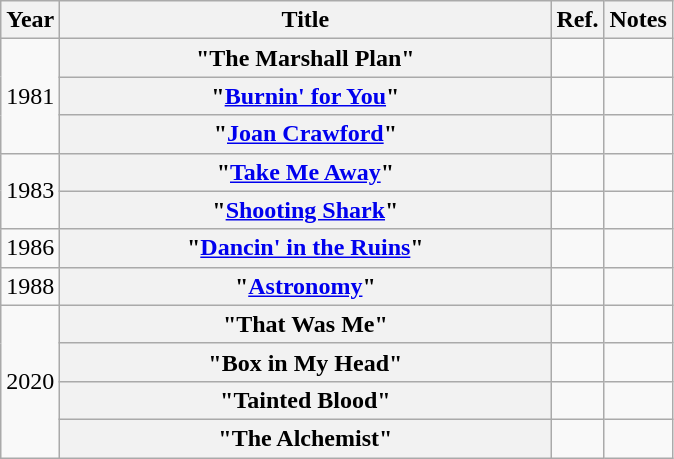<table class="wikitable plainrowheaders" style="text-align:center;" border="1">
<tr>
<th scope="col" style="width:1em;">Year</th>
<th scope="col" style="width:20em;">Title</th>
<th scope="col">Ref.</th>
<th scope="col">Notes</th>
</tr>
<tr>
<td rowspan="3">1981</td>
<th scope="row">"The Marshall Plan"</th>
<td></td>
<td></td>
</tr>
<tr>
<th scope="row">"<a href='#'>Burnin' for You</a>"</th>
<td></td>
<td></td>
</tr>
<tr>
<th scope="row">"<a href='#'>Joan Crawford</a>"</th>
<td></td>
<td></td>
</tr>
<tr>
<td rowspan="2">1983</td>
<th scope="row">"<a href='#'>Take Me Away</a>"</th>
<td></td>
<td></td>
</tr>
<tr>
<th scope="row">"<a href='#'>Shooting Shark</a>"</th>
<td></td>
<td></td>
</tr>
<tr>
<td>1986</td>
<th scope="row">"<a href='#'>Dancin' in the Ruins</a>"</th>
<td></td>
<td></td>
</tr>
<tr>
<td>1988</td>
<th scope="row">"<a href='#'>Astronomy</a>"</th>
<td></td>
<td></td>
</tr>
<tr>
<td rowspan="4">2020</td>
<th scope="row">"That Was Me"</th>
<td></td>
<td></td>
</tr>
<tr>
<th scope="row">"Box in My Head"</th>
<td></td>
<td></td>
</tr>
<tr>
<th scope="row">"Tainted Blood"</th>
<td></td>
<td></td>
</tr>
<tr>
<th scope="row">"The Alchemist"</th>
<td></td>
<td></td>
</tr>
</table>
